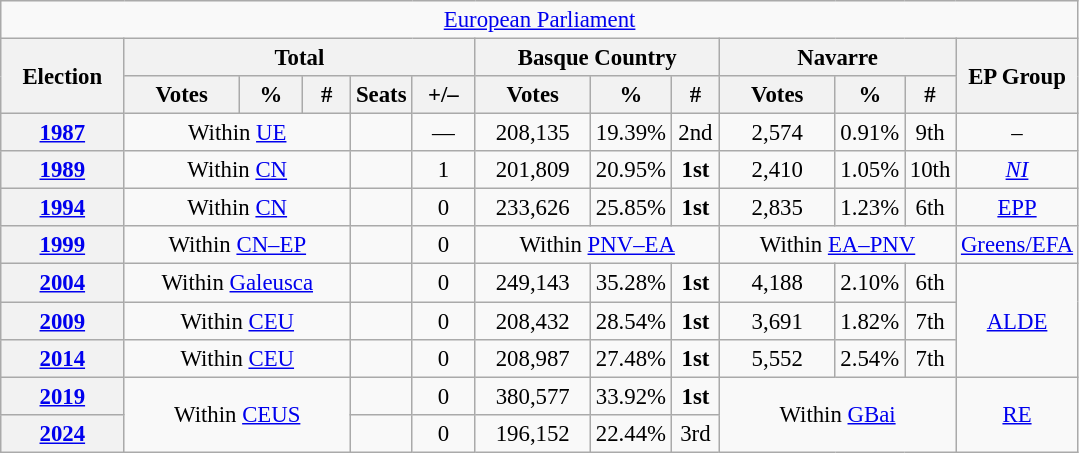<table class="wikitable" style="font-size:95%; text-align:center;">
<tr>
<td colspan="13"><a href='#'>European Parliament</a></td>
</tr>
<tr>
<th rowspan="2" width="75">Election</th>
<th colspan="5">Total</th>
<th colspan="3">Basque Country</th>
<th colspan="3">Navarre</th>
<th rowspan="2">EP Group</th>
</tr>
<tr>
<th width="70">Votes</th>
<th width="35">%</th>
<th width="25">#</th>
<th>Seats</th>
<th width="35">+/–</th>
<th width="70">Votes</th>
<th width="35">%</th>
<th width="25">#</th>
<th width="70">Votes</th>
<th width="35">%</th>
<th width="25">#</th>
</tr>
<tr>
<th><a href='#'>1987</a></th>
<td colspan="3">Within <a href='#'>UE</a></td>
<td></td>
<td>—</td>
<td>208,135</td>
<td>19.39%</td>
<td>2nd</td>
<td>2,574</td>
<td>0.91%</td>
<td>9th</td>
<td>–</td>
</tr>
<tr>
<th><a href='#'>1989</a></th>
<td colspan="3">Within <a href='#'>CN</a></td>
<td></td>
<td>1</td>
<td>201,809</td>
<td>20.95%</td>
<td><strong>1st</strong></td>
<td>2,410</td>
<td>1.05%</td>
<td>10th</td>
<td><em><a href='#'>NI</a></em></td>
</tr>
<tr>
<th><a href='#'>1994</a></th>
<td colspan="3">Within <a href='#'>CN</a></td>
<td></td>
<td>0</td>
<td>233,626</td>
<td>25.85%</td>
<td><strong>1st</strong></td>
<td>2,835</td>
<td>1.23%</td>
<td>6th</td>
<td><a href='#'>EPP</a></td>
</tr>
<tr>
<th><a href='#'>1999</a></th>
<td colspan="3">Within <a href='#'>CN–EP</a></td>
<td></td>
<td>0</td>
<td colspan="3">Within <a href='#'>PNV–EA</a></td>
<td colspan="3">Within <a href='#'>EA–PNV</a></td>
<td><a href='#'>Greens/EFA</a></td>
</tr>
<tr>
<th><a href='#'>2004</a></th>
<td colspan="3">Within <a href='#'>Galeusca</a></td>
<td></td>
<td>0</td>
<td>249,143</td>
<td>35.28%</td>
<td><strong>1st</strong></td>
<td>4,188</td>
<td>2.10%</td>
<td>6th</td>
<td rowspan="3"><a href='#'>ALDE</a></td>
</tr>
<tr>
<th><a href='#'>2009</a></th>
<td colspan="3">Within <a href='#'>CEU</a></td>
<td></td>
<td>0</td>
<td>208,432</td>
<td>28.54%</td>
<td><strong>1st</strong></td>
<td>3,691</td>
<td>1.82%</td>
<td>7th</td>
</tr>
<tr>
<th><a href='#'>2014</a></th>
<td colspan="3">Within <a href='#'>CEU</a></td>
<td></td>
<td>0</td>
<td>208,987</td>
<td>27.48%</td>
<td><strong>1st</strong></td>
<td>5,552</td>
<td>2.54%</td>
<td>7th</td>
</tr>
<tr>
<th><a href='#'>2019</a></th>
<td colspan="3" rowspan="2">Within <a href='#'>CEUS</a></td>
<td></td>
<td>0</td>
<td>380,577</td>
<td>33.92%</td>
<td><strong>1st</strong></td>
<td colspan="3" rowspan="2">Within <a href='#'>GBai</a></td>
<td rowspan="2"><a href='#'>RE</a></td>
</tr>
<tr>
<th><a href='#'>2024</a></th>
<td></td>
<td>0</td>
<td>196,152</td>
<td>22.44%</td>
<td>3rd</td>
</tr>
</table>
